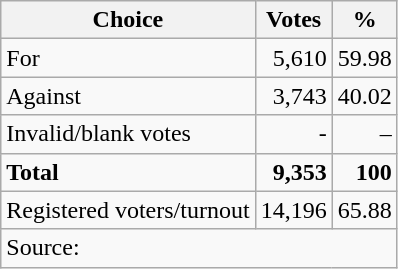<table class=wikitable style=text-align:right>
<tr>
<th>Choice</th>
<th>Votes</th>
<th>%</th>
</tr>
<tr>
<td align=left>For</td>
<td>5,610</td>
<td>59.98</td>
</tr>
<tr>
<td align=left>Against</td>
<td>3,743</td>
<td>40.02</td>
</tr>
<tr>
<td align=left>Invalid/blank votes</td>
<td>-</td>
<td>–</td>
</tr>
<tr>
<td align=left><strong>Total</strong></td>
<td><strong>9,353</strong></td>
<td><strong>100</strong></td>
</tr>
<tr>
<td align=left>Registered voters/turnout</td>
<td>14,196</td>
<td>65.88</td>
</tr>
<tr>
<td colspan=3 align=left>Source: </td>
</tr>
</table>
